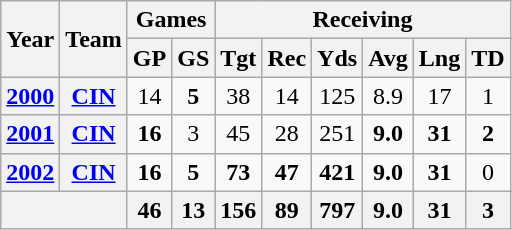<table class="wikitable" style="text-align:center">
<tr>
<th rowspan="2">Year</th>
<th rowspan="2">Team</th>
<th colspan="2">Games</th>
<th colspan="6">Receiving</th>
</tr>
<tr>
<th>GP</th>
<th>GS</th>
<th>Tgt</th>
<th>Rec</th>
<th>Yds</th>
<th>Avg</th>
<th>Lng</th>
<th>TD</th>
</tr>
<tr>
<th><a href='#'>2000</a></th>
<th><a href='#'>CIN</a></th>
<td>14</td>
<td><strong>5</strong></td>
<td>38</td>
<td>14</td>
<td>125</td>
<td>8.9</td>
<td>17</td>
<td>1</td>
</tr>
<tr>
<th><a href='#'>2001</a></th>
<th><a href='#'>CIN</a></th>
<td><strong>16</strong></td>
<td>3</td>
<td>45</td>
<td>28</td>
<td>251</td>
<td><strong>9.0</strong></td>
<td><strong>31</strong></td>
<td><strong>2</strong></td>
</tr>
<tr>
<th><a href='#'>2002</a></th>
<th><a href='#'>CIN</a></th>
<td><strong>16</strong></td>
<td><strong>5</strong></td>
<td><strong>73</strong></td>
<td><strong>47</strong></td>
<td><strong>421</strong></td>
<td><strong>9.0</strong></td>
<td><strong>31</strong></td>
<td>0</td>
</tr>
<tr>
<th colspan="2"></th>
<th>46</th>
<th>13</th>
<th>156</th>
<th>89</th>
<th>797</th>
<th>9.0</th>
<th>31</th>
<th>3</th>
</tr>
</table>
